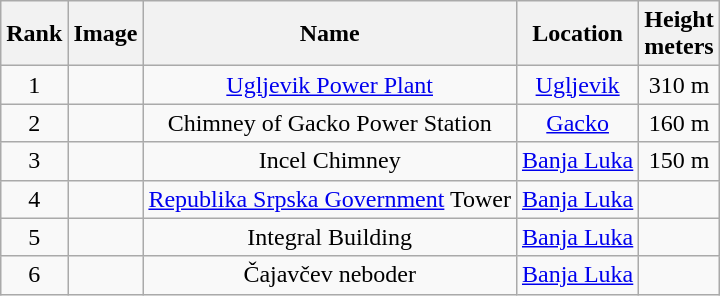<table class="wikitable sortable">
<tr>
<th>Rank</th>
<th>Image</th>
<th>Name</th>
<th>Location</th>
<th>Height<br>meters</th>
</tr>
<tr>
<td Align = "center">1</td>
<td Align = "center"></td>
<td Align = "center"><a href='#'>Ugljevik Power Plant</a></td>
<td Align = "center"><a href='#'>Ugljevik</a></td>
<td Align = "center">310 m</td>
</tr>
<tr>
<td Align = "center">2</td>
<td Align = "center"></td>
<td Align = "center">Chimney of Gacko Power Station</td>
<td Align = "center"><a href='#'>Gacko</a></td>
<td Align = "center">160 m</td>
</tr>
<tr>
<td Align = "center">3</td>
<td Align = "center"></td>
<td Align = "center">Incel Chimney</td>
<td Align = "center"><a href='#'>Banja Luka</a></td>
<td Align = "center">150 m</td>
</tr>
<tr>
<td Align = "center">4</td>
<td Align = "center"></td>
<td Align = "center"><a href='#'>Republika Srpska Government</a> Tower</td>
<td Align = "center"><a href='#'>Banja Luka</a></td>
<td Align = "center"></td>
</tr>
<tr>
<td Align = "center">5</td>
<td Align = "center"></td>
<td Align = "center">Integral Building</td>
<td Align = "center"><a href='#'>Banja Luka</a></td>
<td Align = "center"></td>
</tr>
<tr>
<td Align = "center">6</td>
<td Align = "center"></td>
<td Align = "center">Čajavčev neboder</td>
<td Align = "center"><a href='#'>Banja Luka</a></td>
<td Align = "center"></td>
</tr>
</table>
